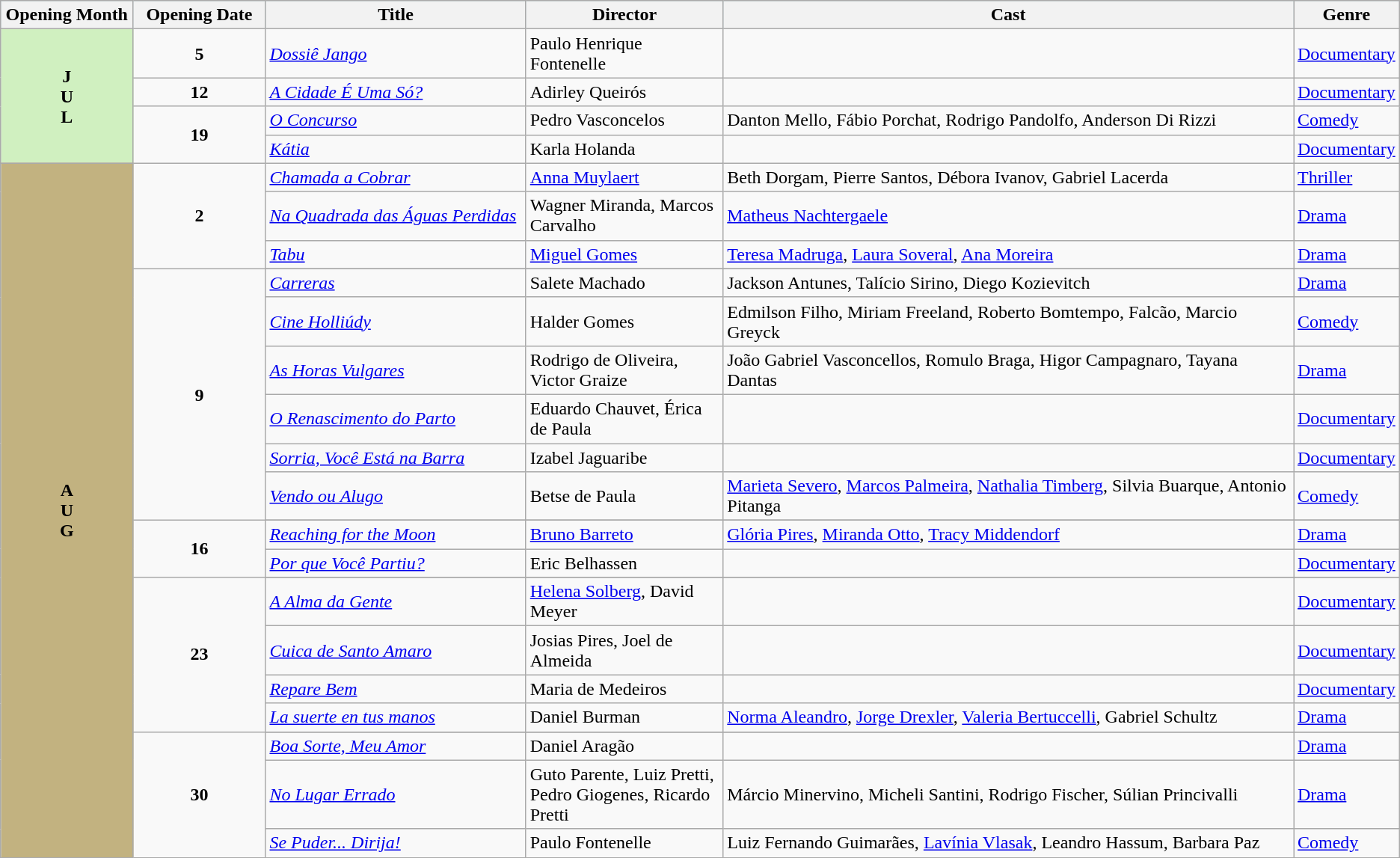<table class="wikitable sortable">
<tr style="background:#b0e0e6; text-align:center;">
<th style="width:10%;"><strong>Opening Month</strong></th>
<th style="width:10%;"><strong>Opening Date</strong></th>
<th style="width:20%;"><strong>Title</strong></th>
<th style="width:15%;"><strong>Director</strong></th>
<th style="width:55%;"><strong>Cast</strong></th>
<th style="width:5%;"><strong>Genre</strong></th>
</tr>
<tr>
<td rowspan="4" style="text-align:center; background:#d0f0c0;"><strong>J<br>U<br>L</strong></td>
<td rowspan="1" style="text-align:center;"><strong>5</strong></td>
<td><em><a href='#'>Dossiê Jango</a></em></td>
<td>Paulo Henrique Fontenelle</td>
<td></td>
<td><a href='#'>Documentary</a></td>
</tr>
<tr>
<td rowspan="1" style="text-align:center;"><strong>12</strong></td>
<td><em><a href='#'>A Cidade É Uma Só?</a></em></td>
<td>Adirley Queirós</td>
<td></td>
<td><a href='#'>Documentary</a></td>
</tr>
<tr>
<td rowspan="2" style="text-align:center;"><strong>19</strong></td>
<td><em><a href='#'>O Concurso</a></em></td>
<td>Pedro Vasconcelos</td>
<td>Danton Mello, Fábio Porchat, Rodrigo Pandolfo, Anderson Di Rizzi</td>
<td><a href='#'>Comedy</a></td>
</tr>
<tr>
<td><em><a href='#'>Kátia</a></em></td>
<td>Karla Holanda</td>
<td></td>
<td><a href='#'>Documentary</a></td>
</tr>
<tr>
<td rowspan="25" style="text-align:center; background:#C2B280;"><strong>A<br>U<br>G</strong></td>
<td rowspan="3" style="text-align:center;"><strong>2</strong></td>
<td><em><a href='#'>Chamada a Cobrar</a></em></td>
<td><a href='#'>Anna Muylaert</a></td>
<td>Beth Dorgam, Pierre Santos, Débora Ivanov, Gabriel Lacerda</td>
<td><a href='#'>Thriller</a></td>
</tr>
<tr>
<td><em><a href='#'>Na Quadrada das Águas Perdidas</a></em></td>
<td>Wagner Miranda, Marcos Carvalho</td>
<td><a href='#'>Matheus Nachtergaele</a></td>
<td><a href='#'>Drama</a></td>
</tr>
<tr>
<td><em><a href='#'>Tabu</a></em></td>
<td><a href='#'>Miguel Gomes</a></td>
<td><a href='#'>Teresa Madruga</a>, <a href='#'>Laura Soveral</a>, <a href='#'>Ana Moreira</a></td>
<td><a href='#'>Drama</a></td>
</tr>
<tr>
<td rowspan="7" style="text-align:center;"><strong>9</strong></td>
</tr>
<tr>
<td><em><a href='#'>Carreras</a></em></td>
<td>Salete Machado</td>
<td>Jackson Antunes, Talício Sirino, Diego Kozievitch</td>
<td><a href='#'>Drama</a></td>
</tr>
<tr>
<td><em><a href='#'>Cine Holliúdy</a></em></td>
<td>Halder Gomes</td>
<td>Edmilson Filho, Miriam Freeland, Roberto Bomtempo, Falcão, Marcio Greyck</td>
<td><a href='#'>Comedy</a></td>
</tr>
<tr>
<td><em><a href='#'>As Horas Vulgares</a></em></td>
<td>Rodrigo de Oliveira, Victor Graize</td>
<td>João Gabriel Vasconcellos, Romulo Braga, Higor Campagnaro, Tayana Dantas</td>
<td><a href='#'>Drama</a></td>
</tr>
<tr>
<td><em><a href='#'>O Renascimento do Parto</a></em></td>
<td>Eduardo Chauvet, Érica de Paula</td>
<td></td>
<td><a href='#'>Documentary</a></td>
</tr>
<tr>
<td><em><a href='#'>Sorria, Você Está na Barra</a></em></td>
<td>Izabel Jaguaribe</td>
<td></td>
<td><a href='#'>Documentary</a></td>
</tr>
<tr>
<td><em><a href='#'>Vendo ou Alugo</a></em></td>
<td>Betse de Paula</td>
<td><a href='#'>Marieta Severo</a>, <a href='#'>Marcos Palmeira</a>, <a href='#'>Nathalia Timberg</a>, Silvia Buarque, Antonio Pitanga</td>
<td><a href='#'>Comedy</a></td>
</tr>
<tr>
<td rowspan="3" style="text-align:center;"><strong>16</strong></td>
</tr>
<tr>
<td><em><a href='#'>Reaching for the Moon</a></em></td>
<td><a href='#'>Bruno Barreto</a></td>
<td><a href='#'>Glória Pires</a>, <a href='#'>Miranda Otto</a>, <a href='#'>Tracy Middendorf</a></td>
<td><a href='#'>Drama</a></td>
</tr>
<tr>
<td><em><a href='#'>Por que Você Partiu?</a></em></td>
<td>Eric Belhassen</td>
<td></td>
<td><a href='#'>Documentary</a></td>
</tr>
<tr>
<td rowspan="5" style="text-align:center;"><strong>23</strong></td>
</tr>
<tr>
<td><em><a href='#'>A Alma da Gente</a></em></td>
<td><a href='#'>Helena Solberg</a>, David Meyer</td>
<td></td>
<td><a href='#'>Documentary</a></td>
</tr>
<tr>
<td><em><a href='#'>Cuica de Santo Amaro</a></em></td>
<td>Josias Pires, Joel de Almeida</td>
<td></td>
<td><a href='#'>Documentary</a></td>
</tr>
<tr>
<td><em><a href='#'>Repare Bem</a></em></td>
<td>Maria de Medeiros</td>
<td></td>
<td><a href='#'>Documentary</a></td>
</tr>
<tr>
<td><em><a href='#'>La suerte en tus manos</a></em></td>
<td>Daniel Burman</td>
<td><a href='#'>Norma Aleandro</a>, <a href='#'>Jorge Drexler</a>, <a href='#'>Valeria Bertuccelli</a>, Gabriel Schultz</td>
<td><a href='#'>Drama</a></td>
</tr>
<tr>
<td rowspan="5" style="text-align:center;"><strong>30</strong></td>
</tr>
<tr>
<td><em><a href='#'>Boa Sorte, Meu Amor</a></em></td>
<td>Daniel Aragão</td>
<td></td>
<td><a href='#'>Drama</a></td>
</tr>
<tr>
<td><em><a href='#'>No Lugar Errado</a></em></td>
<td>Guto Parente, Luiz Pretti, Pedro Giogenes, Ricardo Pretti</td>
<td>Márcio Minervino, Micheli Santini, Rodrigo Fischer, Súlian Princivalli</td>
<td><a href='#'>Drama</a></td>
</tr>
<tr>
<td><em><a href='#'>Se Puder... Dirija!</a></em></td>
<td>Paulo Fontenelle</td>
<td>Luiz Fernando Guimarães, <a href='#'>Lavínia Vlasak</a>, Leandro Hassum, Barbara Paz</td>
<td><a href='#'>Comedy</a></td>
</tr>
<tr>
</tr>
</table>
